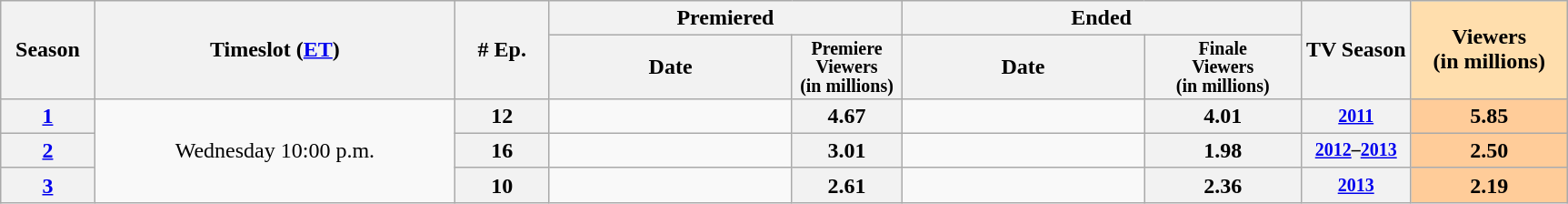<table class="wikitable">
<tr>
<th style="width:6%;" rowspan="2">Season</th>
<th style="width:23%;" rowspan="2">Timeslot (<a href='#'>ET</a>)</th>
<th style="width:6%;" rowspan="2"># Ep.</th>
<th colspan=2>Premiered</th>
<th colspan=2>Ended</th>
<th style="width:7%;" rowspan="2">TV Season</th>
<th style="width:10%; background:#ffdead;" rowspan="2">Viewers<br>(in millions)</th>
</tr>
<tr>
<th>Date</th>
<th span style="width:7%; font-size:smaller; line-height:100%;">Premiere<br>Viewers<br>(in millions)</th>
<th>Date</th>
<th span style="width:10%; font-size:smaller; line-height:100%;">Finale<br>Viewers<br>(in millions)</th>
</tr>
<tr>
<th><strong><a href='#'>1</a></strong></th>
<td rowspan="3" style="text-align:center;">Wednesday 10:00 p.m.</td>
<th>12</th>
<td style="font-size:11px;line-height:110%"></td>
<th>4.67</th>
<td style="font-size:11px;line-height:110%"></td>
<th>4.01</th>
<th style="font-size:smaller"><a href='#'>2011</a></th>
<th style="background:#fc9;">5.85</th>
</tr>
<tr>
<th><strong><a href='#'>2</a></strong></th>
<th>16</th>
<td style="font-size:11px;line-height:110%"></td>
<th>3.01</th>
<td style="font-size:11px;line-height:110%"></td>
<th>1.98</th>
<th style="font-size:smaller"><a href='#'>2012</a>–<a href='#'>2013</a></th>
<th style="background:#fc9;">2.50</th>
</tr>
<tr>
<th><strong><a href='#'>3</a></strong></th>
<th>10</th>
<td style="font-size:11px;line-height:110%"></td>
<th>2.61</th>
<td style="font-size:11px;line-height:110%"></td>
<th>2.36</th>
<th style="font-size:smaller"><a href='#'>2013</a></th>
<th style="background:#fc9;">2.19</th>
</tr>
</table>
